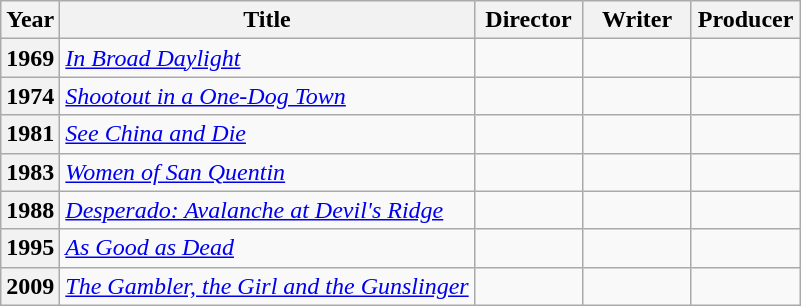<table class="wikitable plainrowheaders" style="margin-right: 0;">
<tr>
<th>Year</th>
<th>Title</th>
<th width=65>Director</th>
<th width=65>Writer</th>
<th width=65>Producer</th>
</tr>
<tr>
<th scope="row">1969</th>
<td><em><a href='#'>In Broad Daylight</a></em></td>
<td></td>
<td></td>
<td></td>
</tr>
<tr>
<th scope="row">1974</th>
<td><em><a href='#'>Shootout in a One-Dog Town</a></em></td>
<td></td>
<td></td>
<td></td>
</tr>
<tr>
<th scope="row">1981</th>
<td><em><a href='#'>See China and Die</a></em></td>
<td></td>
<td></td>
<td></td>
</tr>
<tr>
<th scope="row">1983</th>
<td><em><a href='#'>Women of San Quentin</a></em></td>
<td></td>
<td></td>
<td></td>
</tr>
<tr>
<th scope="row">1988</th>
<td><em><a href='#'>Desperado: Avalanche at Devil's Ridge</a></em></td>
<td></td>
<td></td>
<td></td>
</tr>
<tr>
<th scope="row">1995</th>
<td><em><a href='#'>As Good as Dead</a></em></td>
<td></td>
<td></td>
<td></td>
</tr>
<tr>
<th scope="row">2009</th>
<td><em><a href='#'>The Gambler, the Girl and the Gunslinger</a></em></td>
<td></td>
<td></td>
<td></td>
</tr>
</table>
